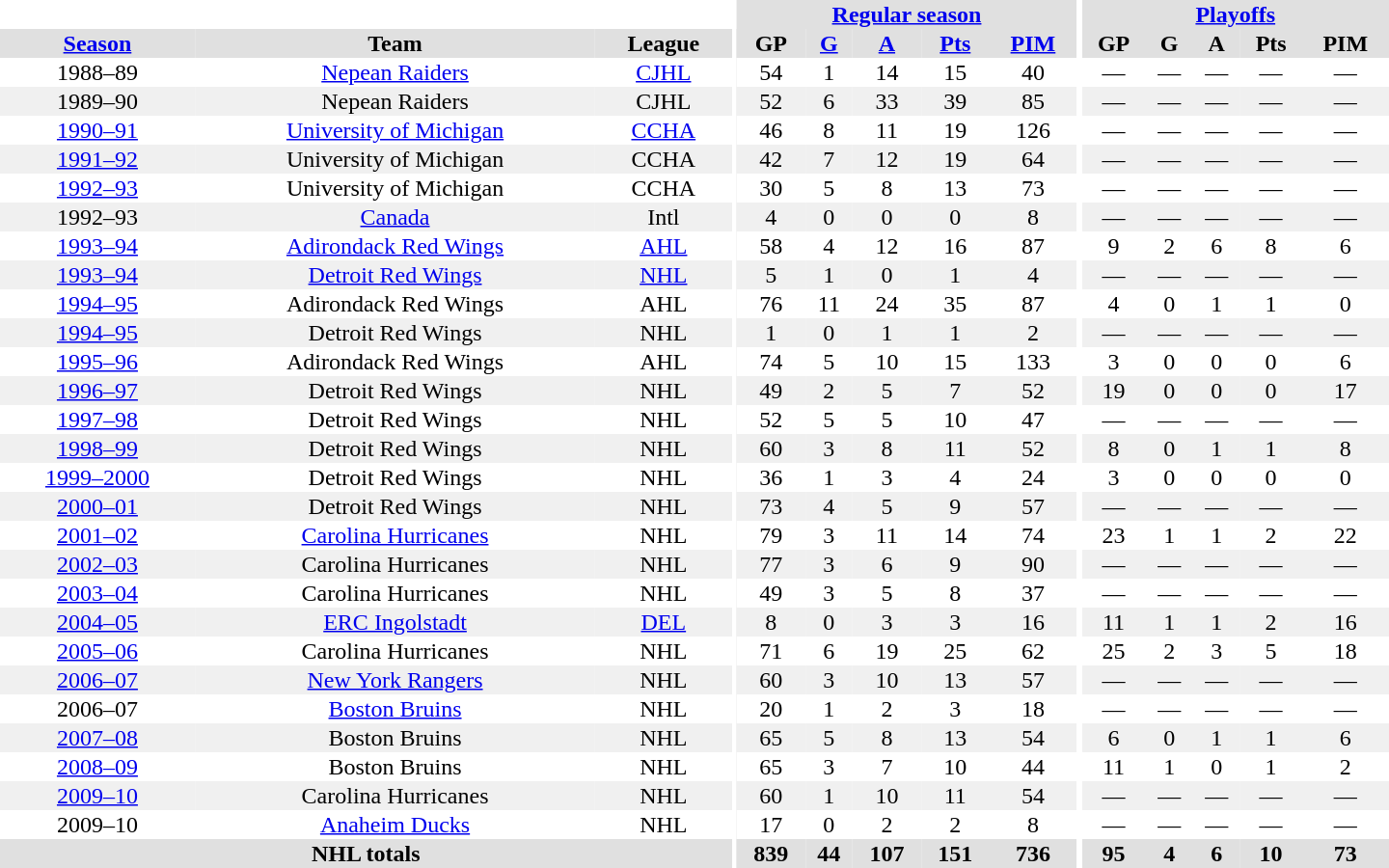<table border="0" cellpadding="1" cellspacing="0" style="text-align:center; width:60em">
<tr bgcolor="#e0e0e0">
<th colspan="3" bgcolor="#ffffff"></th>
<th rowspan="99" bgcolor="#ffffff"></th>
<th colspan="5"><a href='#'>Regular season</a></th>
<th rowspan="99" bgcolor="#ffffff"></th>
<th colspan="5"><a href='#'>Playoffs</a></th>
</tr>
<tr bgcolor="#e0e0e0">
<th><a href='#'>Season</a></th>
<th>Team</th>
<th>League</th>
<th>GP</th>
<th><a href='#'>G</a></th>
<th><a href='#'>A</a></th>
<th><a href='#'>Pts</a></th>
<th><a href='#'>PIM</a></th>
<th>GP</th>
<th>G</th>
<th>A</th>
<th>Pts</th>
<th>PIM</th>
</tr>
<tr>
<td>1988–89</td>
<td><a href='#'>Nepean Raiders</a></td>
<td><a href='#'>CJHL</a></td>
<td>54</td>
<td>1</td>
<td>14</td>
<td>15</td>
<td>40</td>
<td>—</td>
<td>—</td>
<td>—</td>
<td>—</td>
<td>—</td>
</tr>
<tr style="background:#f0f0f0;">
<td>1989–90</td>
<td>Nepean Raiders</td>
<td>CJHL</td>
<td>52</td>
<td>6</td>
<td>33</td>
<td>39</td>
<td>85</td>
<td>—</td>
<td>—</td>
<td>—</td>
<td>—</td>
<td>—</td>
</tr>
<tr>
<td><a href='#'>1990–91</a></td>
<td><a href='#'>University of Michigan</a></td>
<td><a href='#'>CCHA</a></td>
<td>46</td>
<td>8</td>
<td>11</td>
<td>19</td>
<td>126</td>
<td>—</td>
<td>—</td>
<td>—</td>
<td>—</td>
<td>—</td>
</tr>
<tr style="background:#f0f0f0;">
<td><a href='#'>1991–92</a></td>
<td>University of Michigan</td>
<td>CCHA</td>
<td>42</td>
<td>7</td>
<td>12</td>
<td>19</td>
<td>64</td>
<td>—</td>
<td>—</td>
<td>—</td>
<td>—</td>
<td>—</td>
</tr>
<tr>
<td><a href='#'>1992–93</a></td>
<td>University of Michigan</td>
<td>CCHA</td>
<td>30</td>
<td>5</td>
<td>8</td>
<td>13</td>
<td>73</td>
<td>—</td>
<td>—</td>
<td>—</td>
<td>—</td>
<td>—</td>
</tr>
<tr style="background:#f0f0f0;">
<td>1992–93</td>
<td><a href='#'>Canada</a></td>
<td>Intl</td>
<td>4</td>
<td>0</td>
<td>0</td>
<td>0</td>
<td>8</td>
<td>—</td>
<td>—</td>
<td>—</td>
<td>—</td>
<td>—</td>
</tr>
<tr>
<td><a href='#'>1993–94</a></td>
<td><a href='#'>Adirondack Red Wings</a></td>
<td><a href='#'>AHL</a></td>
<td>58</td>
<td>4</td>
<td>12</td>
<td>16</td>
<td>87</td>
<td>9</td>
<td>2</td>
<td>6</td>
<td>8</td>
<td>6</td>
</tr>
<tr bgcolor="#f0f0f0">
<td><a href='#'>1993–94</a></td>
<td><a href='#'>Detroit Red Wings</a></td>
<td><a href='#'>NHL</a></td>
<td>5</td>
<td>1</td>
<td>0</td>
<td>1</td>
<td>4</td>
<td>—</td>
<td>—</td>
<td>—</td>
<td>—</td>
<td>—</td>
</tr>
<tr>
<td><a href='#'>1994–95</a></td>
<td>Adirondack Red Wings</td>
<td>AHL</td>
<td>76</td>
<td>11</td>
<td>24</td>
<td>35</td>
<td>87</td>
<td>4</td>
<td>0</td>
<td>1</td>
<td>1</td>
<td>0</td>
</tr>
<tr style="background:#f0f0f0;">
<td><a href='#'>1994–95</a></td>
<td>Detroit Red Wings</td>
<td>NHL</td>
<td>1</td>
<td>0</td>
<td>1</td>
<td>1</td>
<td>2</td>
<td>—</td>
<td>—</td>
<td>—</td>
<td>—</td>
<td>—</td>
</tr>
<tr>
<td><a href='#'>1995–96</a></td>
<td>Adirondack Red Wings</td>
<td>AHL</td>
<td>74</td>
<td>5</td>
<td>10</td>
<td>15</td>
<td>133</td>
<td>3</td>
<td>0</td>
<td>0</td>
<td>0</td>
<td>6</td>
</tr>
<tr style="background:#f0f0f0;">
<td><a href='#'>1996–97</a></td>
<td>Detroit Red Wings</td>
<td>NHL</td>
<td>49</td>
<td>2</td>
<td>5</td>
<td>7</td>
<td>52</td>
<td>19</td>
<td>0</td>
<td>0</td>
<td>0</td>
<td>17</td>
</tr>
<tr>
<td><a href='#'>1997–98</a></td>
<td>Detroit Red Wings</td>
<td>NHL</td>
<td>52</td>
<td>5</td>
<td>5</td>
<td>10</td>
<td>47</td>
<td>—</td>
<td>—</td>
<td>—</td>
<td>—</td>
<td>—</td>
</tr>
<tr style="background:#f0f0f0;">
<td><a href='#'>1998–99</a></td>
<td>Detroit Red Wings</td>
<td>NHL</td>
<td>60</td>
<td>3</td>
<td>8</td>
<td>11</td>
<td>52</td>
<td>8</td>
<td>0</td>
<td>1</td>
<td>1</td>
<td>8</td>
</tr>
<tr>
<td><a href='#'>1999–2000</a></td>
<td>Detroit Red Wings</td>
<td>NHL</td>
<td>36</td>
<td>1</td>
<td>3</td>
<td>4</td>
<td>24</td>
<td>3</td>
<td>0</td>
<td>0</td>
<td>0</td>
<td>0</td>
</tr>
<tr style="background:#f0f0f0;">
<td><a href='#'>2000–01</a></td>
<td>Detroit Red Wings</td>
<td>NHL</td>
<td>73</td>
<td>4</td>
<td>5</td>
<td>9</td>
<td>57</td>
<td>—</td>
<td>—</td>
<td>—</td>
<td>—</td>
<td>—</td>
</tr>
<tr>
<td><a href='#'>2001–02</a></td>
<td><a href='#'>Carolina Hurricanes</a></td>
<td>NHL</td>
<td>79</td>
<td>3</td>
<td>11</td>
<td>14</td>
<td>74</td>
<td>23</td>
<td>1</td>
<td>1</td>
<td>2</td>
<td>22</td>
</tr>
<tr style="background:#f0f0f0;">
<td><a href='#'>2002–03</a></td>
<td>Carolina Hurricanes</td>
<td>NHL</td>
<td>77</td>
<td>3</td>
<td>6</td>
<td>9</td>
<td>90</td>
<td>—</td>
<td>—</td>
<td>—</td>
<td>—</td>
<td>—</td>
</tr>
<tr>
<td><a href='#'>2003–04</a></td>
<td>Carolina Hurricanes</td>
<td>NHL</td>
<td>49</td>
<td>3</td>
<td>5</td>
<td>8</td>
<td>37</td>
<td>—</td>
<td>—</td>
<td>—</td>
<td>—</td>
<td>—</td>
</tr>
<tr style="background:#f0f0f0;">
<td><a href='#'>2004–05</a></td>
<td><a href='#'>ERC Ingolstadt</a></td>
<td><a href='#'>DEL</a></td>
<td>8</td>
<td>0</td>
<td>3</td>
<td>3</td>
<td>16</td>
<td>11</td>
<td>1</td>
<td>1</td>
<td>2</td>
<td>16</td>
</tr>
<tr>
<td><a href='#'>2005–06</a></td>
<td>Carolina Hurricanes</td>
<td>NHL</td>
<td>71</td>
<td>6</td>
<td>19</td>
<td>25</td>
<td>62</td>
<td>25</td>
<td>2</td>
<td>3</td>
<td>5</td>
<td>18</td>
</tr>
<tr style="background:#f0f0f0;">
<td><a href='#'>2006–07</a></td>
<td><a href='#'>New York Rangers</a></td>
<td>NHL</td>
<td>60</td>
<td>3</td>
<td>10</td>
<td>13</td>
<td>57</td>
<td>—</td>
<td>—</td>
<td>—</td>
<td>—</td>
<td>—</td>
</tr>
<tr>
<td>2006–07</td>
<td><a href='#'>Boston Bruins</a></td>
<td>NHL</td>
<td>20</td>
<td>1</td>
<td>2</td>
<td>3</td>
<td>18</td>
<td>—</td>
<td>—</td>
<td>—</td>
<td>—</td>
<td>—</td>
</tr>
<tr bgcolor="#f0f0f0">
<td><a href='#'>2007–08</a></td>
<td>Boston Bruins</td>
<td>NHL</td>
<td>65</td>
<td>5</td>
<td>8</td>
<td>13</td>
<td>54</td>
<td>6</td>
<td>0</td>
<td>1</td>
<td>1</td>
<td>6</td>
</tr>
<tr>
<td><a href='#'>2008–09</a></td>
<td>Boston Bruins</td>
<td>NHL</td>
<td>65</td>
<td>3</td>
<td>7</td>
<td>10</td>
<td>44</td>
<td>11</td>
<td>1</td>
<td>0</td>
<td>1</td>
<td>2</td>
</tr>
<tr bgcolor="#f0f0f0">
<td><a href='#'>2009–10</a></td>
<td>Carolina Hurricanes</td>
<td>NHL</td>
<td>60</td>
<td>1</td>
<td>10</td>
<td>11</td>
<td>54</td>
<td>—</td>
<td>—</td>
<td>—</td>
<td>—</td>
<td>—</td>
</tr>
<tr>
<td>2009–10</td>
<td><a href='#'>Anaheim Ducks</a></td>
<td>NHL</td>
<td>17</td>
<td>0</td>
<td>2</td>
<td>2</td>
<td>8</td>
<td>—</td>
<td>—</td>
<td>—</td>
<td>—</td>
<td>—</td>
</tr>
<tr style="background:#e0e0e0;">
<th colspan="3">NHL totals</th>
<th>839</th>
<th>44</th>
<th>107</th>
<th>151</th>
<th>736</th>
<th>95</th>
<th>4</th>
<th>6</th>
<th>10</th>
<th>73</th>
</tr>
</table>
